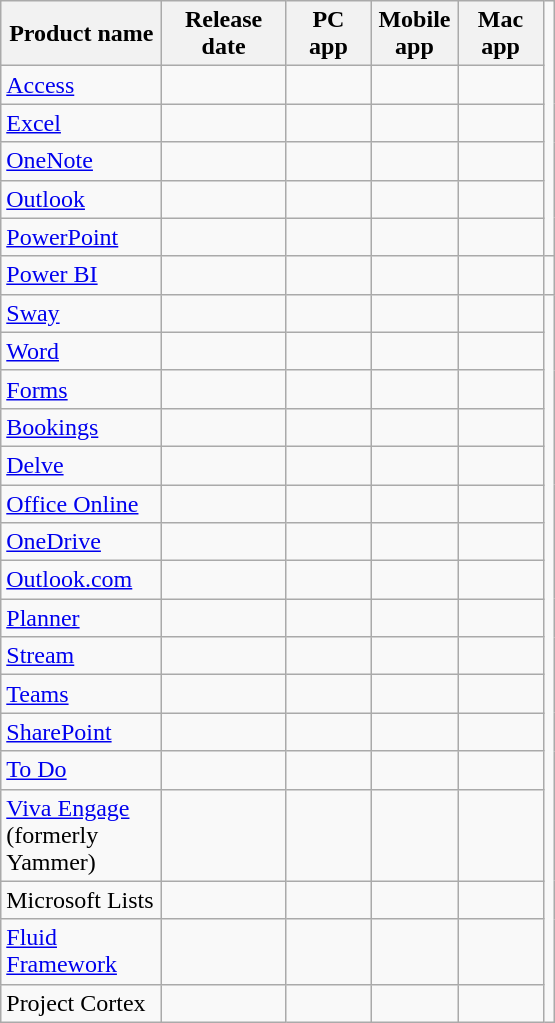<table class="wikitable sortable">
<tr>
<th scope="col" style="width: 100px;">Product name</th>
<th scope="col" style="width: 75px;">Release date</th>
<th scope="col" style="width: 50px;">PC app</th>
<th scope="col" style="width: 50px;">Mobile app</th>
<th scope="col" style="width: 50px;">Mac app</th>
</tr>
<tr>
<td><a href='#'>Access</a></td>
<td></td>
<td></td>
<td></td>
<td></td>
</tr>
<tr>
<td><a href='#'>Excel</a></td>
<td></td>
<td></td>
<td></td>
<td></td>
</tr>
<tr>
<td><a href='#'>OneNote</a></td>
<td></td>
<td></td>
<td></td>
<td></td>
</tr>
<tr>
<td><a href='#'>Outlook</a></td>
<td></td>
<td></td>
<td></td>
<td></td>
</tr>
<tr>
<td><a href='#'>PowerPoint</a></td>
<td></td>
<td></td>
<td></td>
<td></td>
</tr>
<tr>
<td><a href='#'>Power BI</a></td>
<td></td>
<td></td>
<td></td>
<td></td>
<td></td>
</tr>
<tr>
<td><a href='#'>Sway</a></td>
<td></td>
<td></td>
<td></td>
<td></td>
</tr>
<tr>
<td><a href='#'>Word</a></td>
<td></td>
<td></td>
<td></td>
<td></td>
</tr>
<tr>
<td><a href='#'>Forms</a></td>
<td></td>
<td></td>
<td></td>
<td></td>
</tr>
<tr>
<td><a href='#'>Bookings</a></td>
<td></td>
<td></td>
<td></td>
<td></td>
</tr>
<tr>
<td><a href='#'>Delve</a></td>
<td></td>
<td></td>
<td></td>
<td></td>
</tr>
<tr>
<td><a href='#'>Office Online</a></td>
<td></td>
<td></td>
<td></td>
<td></td>
</tr>
<tr>
<td><a href='#'>OneDrive</a></td>
<td></td>
<td></td>
<td></td>
<td></td>
</tr>
<tr>
<td><a href='#'>Outlook.com</a></td>
<td></td>
<td></td>
<td></td>
<td></td>
</tr>
<tr>
<td><a href='#'>Planner</a></td>
<td></td>
<td></td>
<td></td>
<td></td>
</tr>
<tr>
<td><a href='#'>Stream</a></td>
<td></td>
<td></td>
<td></td>
<td></td>
</tr>
<tr>
<td><a href='#'>Teams</a></td>
<td></td>
<td></td>
<td></td>
<td></td>
</tr>
<tr>
<td><a href='#'>SharePoint</a></td>
<td></td>
<td></td>
<td></td>
<td></td>
</tr>
<tr>
<td><a href='#'>To Do</a></td>
<td></td>
<td></td>
<td></td>
<td></td>
</tr>
<tr>
<td><a href='#'>Viva Engage</a> (formerly Yammer)</td>
<td></td>
<td></td>
<td></td>
<td></td>
</tr>
<tr>
<td>Microsoft Lists</td>
<td></td>
<td></td>
<td></td>
<td></td>
</tr>
<tr>
<td><a href='#'>Fluid Framework</a></td>
<td></td>
<td></td>
<td></td>
<td></td>
</tr>
<tr>
<td>Project Cortex</td>
<td></td>
<td></td>
<td></td>
<td></td>
</tr>
</table>
